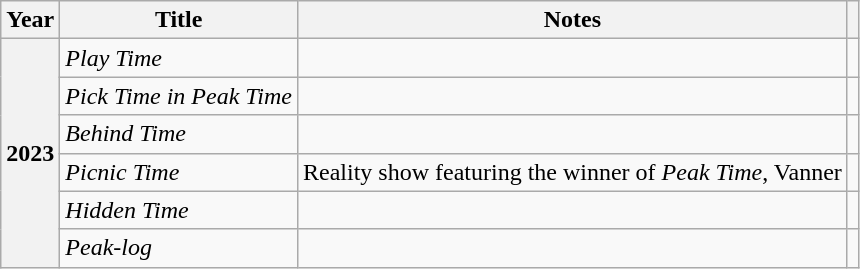<table class="wikitable plainrowheaders sortable">
<tr>
<th scope="col">Year</th>
<th scope="col">Title</th>
<th scope="col">Notes</th>
<th scope="col" class="unsortable"></th>
</tr>
<tr>
<th scope="row" rowspan="6">2023</th>
<td><em>Play Time</em></td>
<td></td>
<td style="text-align:center"></td>
</tr>
<tr>
<td><em>Pick Time in Peak Time</em></td>
<td></td>
<td style="text-align:center"></td>
</tr>
<tr>
<td><em>Behind Time</em></td>
<td></td>
<td style="text-align:center"></td>
</tr>
<tr>
<td><em>Picnic Time</em></td>
<td>Reality show featuring the winner of <em>Peak Time</em>, Vanner</td>
<td style="text-align:center"></td>
</tr>
<tr>
<td><em>Hidden Time</em></td>
<td></td>
<td style="text-align:center"></td>
</tr>
<tr>
<td><em>Peak-log</em></td>
<td></td>
<td style="text-align:center"></td>
</tr>
</table>
